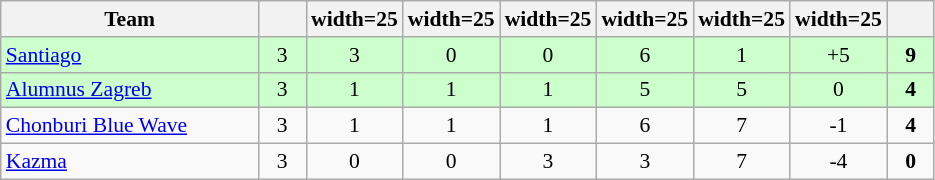<table class="wikitable" style="text-align: center; font-size: 90%;">
<tr>
<th width="165">Team</th>
<th width=25></th>
<th>width=25</th>
<th>width=25</th>
<th>width=25</th>
<th>width=25</th>
<th>width=25</th>
<th>width=25</th>
<th width=25></th>
</tr>
<tr style="background:#cfc;">
<td style="text-align:left;"> <a href='#'>Santiago</a></td>
<td>3</td>
<td>3</td>
<td>0</td>
<td>0</td>
<td>6</td>
<td>1</td>
<td>+5</td>
<td><strong>9</strong></td>
</tr>
<tr style="background:#cfc;">
<td style="text-align:left;"> <a href='#'>Alumnus Zagreb</a></td>
<td>3</td>
<td>1</td>
<td>1</td>
<td>1</td>
<td>5</td>
<td>5</td>
<td>0</td>
<td><strong>4</strong></td>
</tr>
<tr>
<td style="text-align:left;"> <a href='#'>Chonburi Blue Wave</a></td>
<td>3</td>
<td>1</td>
<td>1</td>
<td>1</td>
<td>6</td>
<td>7</td>
<td>-1</td>
<td><strong>4</strong></td>
</tr>
<tr>
<td style="text-align:left;"> <a href='#'>Kazma</a></td>
<td>3</td>
<td>0</td>
<td>0</td>
<td>3</td>
<td>3</td>
<td>7</td>
<td>-4</td>
<td><strong>0</strong></td>
</tr>
</table>
